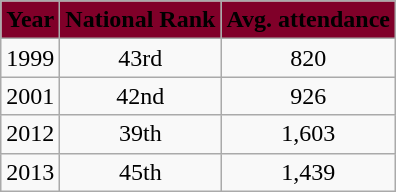<table class="wikitable" style="text-align:center;">
<tr>
<th style="background:#800029;"><span> Year</span></th>
<th style="background:#800029;"><span> National Rank</span></th>
<th style="background:#800029;"><span> Avg. attendance</span></th>
</tr>
<tr style="text-align:center;">
<td>1999</td>
<td>43rd</td>
<td>820</td>
</tr>
<tr style="text-align:center;">
<td>2001</td>
<td>42nd</td>
<td>926</td>
</tr>
<tr style="text-align:center;">
<td>2012</td>
<td>39th</td>
<td>1,603</td>
</tr>
<tr style="text-align:center;">
<td>2013</td>
<td>45th</td>
<td>1,439</td>
</tr>
</table>
